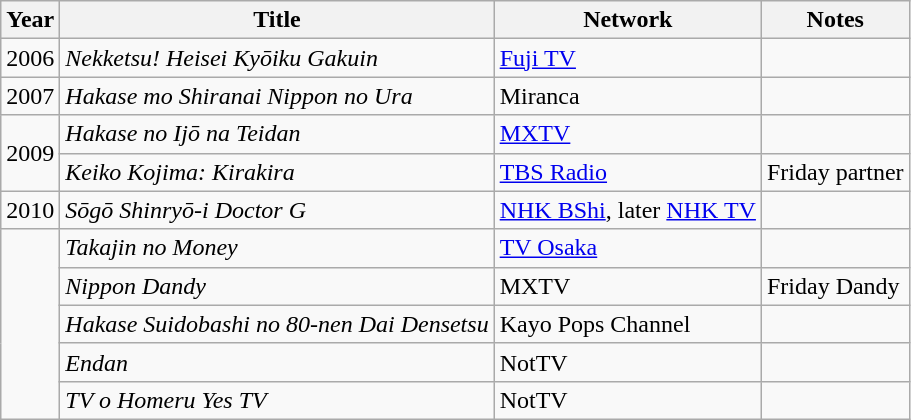<table class="wikitable">
<tr>
<th>Year</th>
<th>Title</th>
<th>Network</th>
<th>Notes</th>
</tr>
<tr>
<td>2006</td>
<td><em>Nekketsu! Heisei Kyōiku Gakuin</em></td>
<td><a href='#'>Fuji TV</a></td>
<td></td>
</tr>
<tr>
<td>2007</td>
<td><em>Hakase mo Shiranai Nippon no Ura</em></td>
<td>Miranca</td>
<td></td>
</tr>
<tr>
<td rowspan="2">2009</td>
<td><em>Hakase no Ijō na Teidan</em></td>
<td><a href='#'>MXTV</a></td>
<td></td>
</tr>
<tr>
<td><em>Keiko Kojima: Kirakira</em></td>
<td><a href='#'>TBS Radio</a></td>
<td>Friday partner</td>
</tr>
<tr>
<td>2010</td>
<td><em>Sōgō Shinryō-i Doctor G</em></td>
<td><a href='#'>NHK BShi</a>, later <a href='#'>NHK TV</a></td>
<td></td>
</tr>
<tr>
<td rowspan="5"></td>
<td><em>Takajin no Money</em></td>
<td><a href='#'>TV Osaka</a></td>
<td></td>
</tr>
<tr>
<td><em>Nippon Dandy</em></td>
<td>MXTV</td>
<td>Friday Dandy</td>
</tr>
<tr>
<td><em>Hakase Suidobashi no 80-nen Dai Densetsu</em></td>
<td>Kayo Pops Channel</td>
<td></td>
</tr>
<tr>
<td><em>Endan</em></td>
<td>NotTV</td>
<td></td>
</tr>
<tr>
<td><em>TV o Homeru Yes TV</em></td>
<td>NotTV</td>
<td></td>
</tr>
</table>
